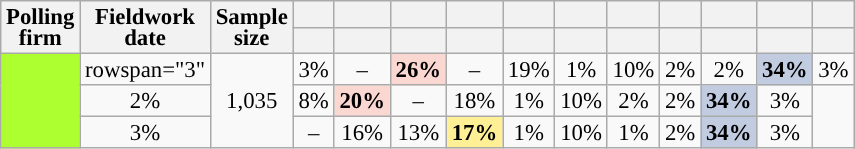<table class="wikitable sortable" style="text-align:center;font-size:95%;line-height:14px;">
<tr>
<th rowspan="2">Polling<br>firm</th>
<th rowspan="2">Fieldwork<br>date</th>
<th rowspan="2">Sample<br>size</th>
<th></th>
<th></th>
<th></th>
<th></th>
<th></th>
<th></th>
<th></th>
<th></th>
<th></th>
<th></th>
<th></th>
</tr>
<tr>
<th style="background:"></th>
<th style="background:"></th>
<th style="background:"></th>
<th style="background:"></th>
<th style="background:"></th>
<th style="background:"></th>
<th style="background:"></th>
<th style="background:"></th>
<th style="background:"></th>
<th style="background:"></th>
<th style="background:"></th>
</tr>
<tr>
<td rowspan="3" style="background:GreenYellow;"></td>
<td>rowspan="3" </td>
<td rowspan="3">1,035</td>
<td>3%</td>
<td>–</td>
<td style="background:#FBD7D2;"><strong>26%</strong></td>
<td>–</td>
<td>19%</td>
<td>1%</td>
<td>10%</td>
<td>2%</td>
<td>2%</td>
<td style="background:#C1CCE1;"><strong>34%</strong></td>
<td>3%</td>
</tr>
<tr>
<td>2%</td>
<td>8%</td>
<td style="background:#FBD7D2;"><strong>20%</strong></td>
<td>–</td>
<td>18%</td>
<td>1%</td>
<td>10%</td>
<td>2%</td>
<td>2%</td>
<td style="background:#C1CCE1;"><strong>34%</strong></td>
<td>3%</td>
</tr>
<tr>
<td>3%</td>
<td>–</td>
<td>16%</td>
<td>13%</td>
<td style="background:#FFEF95;"><strong>17%</strong></td>
<td>1%</td>
<td>10%</td>
<td>1%</td>
<td>2%</td>
<td style="background:#C1CCE1;"><strong>34%</strong></td>
<td>3%</td>
</tr>
</table>
